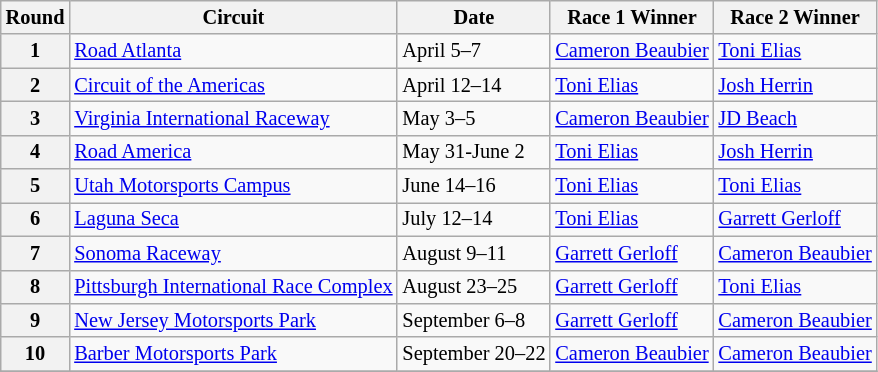<table class="wikitable" style="font-size: 85%">
<tr>
<th>Round</th>
<th>Circuit</th>
<th>Date</th>
<th>Race 1 Winner</th>
<th>Race 2 Winner</th>
</tr>
<tr>
<th>1</th>
<td> <a href='#'>Road Atlanta</a></td>
<td>April 5–7</td>
<td> <a href='#'>Cameron Beaubier</a></td>
<td> <a href='#'>Toni Elias</a></td>
</tr>
<tr>
<th>2</th>
<td> <a href='#'>Circuit of the Americas</a></td>
<td>April 12–14</td>
<td> <a href='#'>Toni Elias</a></td>
<td> <a href='#'>Josh Herrin</a></td>
</tr>
<tr>
<th>3</th>
<td> <a href='#'>Virginia International Raceway</a></td>
<td>May 3–5</td>
<td> <a href='#'>Cameron Beaubier</a></td>
<td> <a href='#'>JD Beach</a></td>
</tr>
<tr>
<th>4</th>
<td> <a href='#'>Road America</a></td>
<td>May 31-June 2</td>
<td> <a href='#'>Toni Elias</a></td>
<td> <a href='#'>Josh Herrin</a></td>
</tr>
<tr>
<th>5</th>
<td> <a href='#'>Utah Motorsports Campus</a></td>
<td>June 14–16</td>
<td> <a href='#'>Toni Elias</a></td>
<td> <a href='#'>Toni Elias</a></td>
</tr>
<tr>
<th>6</th>
<td> <a href='#'>Laguna Seca</a></td>
<td>July 12–14</td>
<td> <a href='#'>Toni Elias</a></td>
<td> <a href='#'>Garrett Gerloff</a></td>
</tr>
<tr>
<th>7</th>
<td> <a href='#'>Sonoma Raceway</a></td>
<td>August 9–11</td>
<td> <a href='#'>Garrett Gerloff</a></td>
<td> <a href='#'>Cameron Beaubier</a></td>
</tr>
<tr>
<th>8</th>
<td> <a href='#'>Pittsburgh International Race Complex</a></td>
<td>August 23–25</td>
<td> <a href='#'>Garrett Gerloff</a></td>
<td> <a href='#'>Toni Elias</a></td>
</tr>
<tr>
<th>9</th>
<td> <a href='#'>New Jersey Motorsports Park</a></td>
<td>September 6–8</td>
<td> <a href='#'>Garrett Gerloff</a></td>
<td> <a href='#'>Cameron Beaubier</a></td>
</tr>
<tr>
<th>10</th>
<td> <a href='#'>Barber Motorsports Park</a></td>
<td>September 20–22</td>
<td> <a href='#'>Cameron Beaubier</a></td>
<td> <a href='#'>Cameron Beaubier</a></td>
</tr>
<tr>
</tr>
</table>
